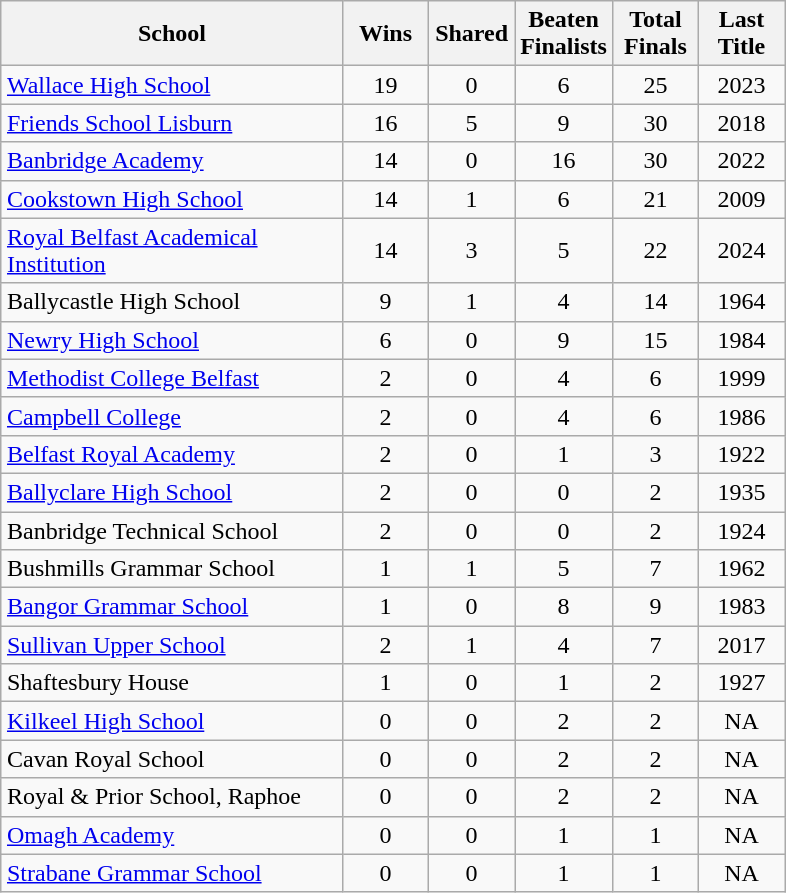<table class="wikitable" style="margin: 1em auto 1em auto">
<tr>
<th width="220">School</th>
<th width="50">Wins</th>
<th width="50">Shared</th>
<th width="50">Beaten Finalists</th>
<th width="50">Total Finals</th>
<th width="50">Last Title</th>
</tr>
<tr>
<td><a href='#'>Wallace High School</a></td>
<td align="center">19</td>
<td align="center">0</td>
<td align="center">6</td>
<td align="center">25</td>
<td align="center">2023</td>
</tr>
<tr>
<td><a href='#'>Friends School Lisburn</a></td>
<td align="center">16</td>
<td align="center">5</td>
<td align="center">9</td>
<td align="center">30</td>
<td align="center">2018</td>
</tr>
<tr>
<td><a href='#'>Banbridge Academy</a></td>
<td align="center">14</td>
<td align="center">0</td>
<td align="center">16</td>
<td align="center">30</td>
<td align="center">2022</td>
</tr>
<tr>
<td><a href='#'>Cookstown High School</a></td>
<td align="center">14</td>
<td align="center">1</td>
<td align="center">6</td>
<td align="center">21</td>
<td align="center">2009</td>
</tr>
<tr>
<td><a href='#'>Royal Belfast Academical Institution</a></td>
<td align="center">14</td>
<td align="center">3</td>
<td align="center">5</td>
<td align="center">22</td>
<td align="center">2024</td>
</tr>
<tr>
<td>Ballycastle High School</td>
<td align="center">9</td>
<td align="center">1</td>
<td align="center">4</td>
<td align="center">14</td>
<td align="center">1964</td>
</tr>
<tr>
<td><a href='#'>Newry High School</a></td>
<td align="center">6</td>
<td align="center">0</td>
<td align="center">9</td>
<td align="center">15</td>
<td align="center">1984</td>
</tr>
<tr>
<td><a href='#'>Methodist College Belfast</a></td>
<td align="center">2</td>
<td align="center">0</td>
<td align="center">4</td>
<td align="center">6</td>
<td align="center">1999</td>
</tr>
<tr>
<td><a href='#'>Campbell College</a></td>
<td align="center">2</td>
<td align="center">0</td>
<td align="center">4</td>
<td align="center">6</td>
<td align="center">1986</td>
</tr>
<tr>
<td><a href='#'>Belfast Royal Academy</a></td>
<td align="center">2</td>
<td align="center">0</td>
<td align="center">1</td>
<td align="center">3</td>
<td align="center">1922</td>
</tr>
<tr>
<td><a href='#'>Ballyclare High School</a></td>
<td align="center">2</td>
<td align="center">0</td>
<td align="center">0</td>
<td align="center">2</td>
<td align="center">1935</td>
</tr>
<tr>
<td>Banbridge Technical School</td>
<td align="center">2</td>
<td align="center">0</td>
<td align="center">0</td>
<td align="center">2</td>
<td align="center">1924</td>
</tr>
<tr>
<td>Bushmills Grammar School</td>
<td align="center">1</td>
<td align="center">1</td>
<td align="center">5</td>
<td align="center">7</td>
<td align="center">1962</td>
</tr>
<tr>
<td><a href='#'>Bangor Grammar School</a></td>
<td align="center">1</td>
<td align="center">0</td>
<td align="center">8</td>
<td align="center">9</td>
<td align="center">1983</td>
</tr>
<tr>
<td><a href='#'>Sullivan Upper School</a></td>
<td align="center">2</td>
<td align="center">1</td>
<td align="center">4</td>
<td align="center">7</td>
<td align="center">2017</td>
</tr>
<tr>
<td>Shaftesbury House</td>
<td align="center">1</td>
<td align="center">0</td>
<td align="center">1</td>
<td align="center">2</td>
<td align="center">1927</td>
</tr>
<tr>
<td><a href='#'>Kilkeel High School</a></td>
<td align="center">0</td>
<td align="center">0</td>
<td align="center">2</td>
<td align="center">2</td>
<td align="center">NA</td>
</tr>
<tr>
<td>Cavan Royal School</td>
<td align="center">0</td>
<td align="center">0</td>
<td align="center">2</td>
<td align="center">2</td>
<td align="center">NA</td>
</tr>
<tr>
<td>Royal & Prior School, Raphoe</td>
<td align="center">0</td>
<td align="center">0</td>
<td align="center">2</td>
<td align="center">2</td>
<td align="center">NA</td>
</tr>
<tr>
<td><a href='#'>Omagh Academy</a></td>
<td align="center">0</td>
<td align="center">0</td>
<td align="center">1</td>
<td align="center">1</td>
<td align="center">NA</td>
</tr>
<tr>
<td><a href='#'>Strabane Grammar School</a></td>
<td align="center">0</td>
<td align="center">0</td>
<td align="center">1</td>
<td align="center">1</td>
<td align="center">NA</td>
</tr>
</table>
